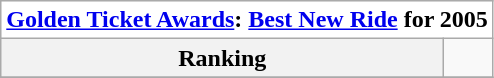<table class="wikitable">
<tr>
<th style="text-align:center; background:white;" colspan="500"><a href='#'>Golden Ticket Awards</a>: <a href='#'>Best New Ride</a> for 2005</th>
</tr>
<tr style="background:#white;">
<th style="text-align:center;">Ranking</th>
<td></td>
</tr>
<tr>
</tr>
</table>
